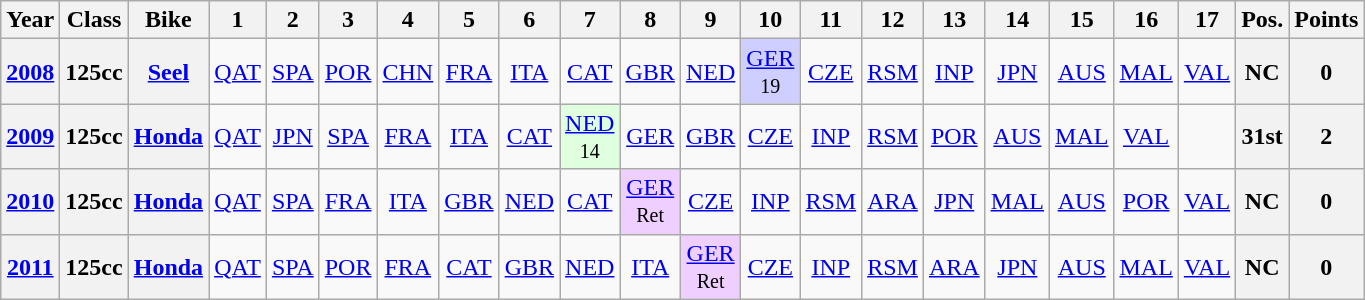<table class="wikitable" style="text-align:center">
<tr>
<th>Year</th>
<th>Class</th>
<th>Bike</th>
<th>1</th>
<th>2</th>
<th>3</th>
<th>4</th>
<th>5</th>
<th>6</th>
<th>7</th>
<th>8</th>
<th>9</th>
<th>10</th>
<th>11</th>
<th>12</th>
<th>13</th>
<th>14</th>
<th>15</th>
<th>16</th>
<th>17</th>
<th>Pos.</th>
<th>Points</th>
</tr>
<tr>
<th><a href='#'>2008</a></th>
<th>125cc</th>
<th><a href='#'>Seel</a></th>
<td><a href='#'>QAT</a></td>
<td><a href='#'>SPA</a></td>
<td><a href='#'>POR</a></td>
<td><a href='#'>CHN</a></td>
<td><a href='#'>FRA</a></td>
<td><a href='#'>ITA</a></td>
<td><a href='#'>CAT</a></td>
<td><a href='#'>GBR</a></td>
<td><a href='#'>NED</a></td>
<td style="background:#cfcfff;"><a href='#'>GER</a><br><small>19</small></td>
<td><a href='#'>CZE</a></td>
<td><a href='#'>RSM</a></td>
<td><a href='#'>INP</a></td>
<td><a href='#'>JPN</a></td>
<td><a href='#'>AUS</a></td>
<td><a href='#'>MAL</a></td>
<td><a href='#'>VAL</a></td>
<th>NC</th>
<th>0</th>
</tr>
<tr>
<th><a href='#'>2009</a></th>
<th>125cc</th>
<th><a href='#'>Honda</a></th>
<td><a href='#'>QAT</a></td>
<td><a href='#'>JPN</a></td>
<td><a href='#'>SPA</a></td>
<td><a href='#'>FRA</a></td>
<td><a href='#'>ITA</a></td>
<td><a href='#'>CAT</a></td>
<td style="background:#dfffdf;"><a href='#'>NED</a><br><small>14</small></td>
<td><a href='#'>GER</a></td>
<td><a href='#'>GBR</a></td>
<td><a href='#'>CZE</a></td>
<td><a href='#'>INP</a></td>
<td><a href='#'>RSM</a></td>
<td><a href='#'>POR</a></td>
<td><a href='#'>AUS</a></td>
<td><a href='#'>MAL</a></td>
<td><a href='#'>VAL</a></td>
<td></td>
<th>31st</th>
<th>2</th>
</tr>
<tr>
<th><a href='#'>2010</a></th>
<th>125cc</th>
<th><a href='#'>Honda</a></th>
<td><a href='#'>QAT</a></td>
<td><a href='#'>SPA</a></td>
<td><a href='#'>FRA</a></td>
<td><a href='#'>ITA</a></td>
<td><a href='#'>GBR</a></td>
<td><a href='#'>NED</a></td>
<td><a href='#'>CAT</a></td>
<td style="background:#EFCFFF;"><a href='#'>GER</a><br><small>Ret</small></td>
<td><a href='#'>CZE</a></td>
<td><a href='#'>INP</a></td>
<td><a href='#'>RSM</a></td>
<td><a href='#'>ARA</a></td>
<td><a href='#'>JPN</a></td>
<td><a href='#'>MAL</a></td>
<td><a href='#'>AUS</a></td>
<td><a href='#'>POR</a></td>
<td><a href='#'>VAL</a></td>
<th>NC</th>
<th>0</th>
</tr>
<tr>
<th><a href='#'>2011</a></th>
<th>125cc</th>
<th><a href='#'>Honda</a></th>
<td><a href='#'>QAT</a></td>
<td><a href='#'>SPA</a></td>
<td><a href='#'>POR</a></td>
<td><a href='#'>FRA</a></td>
<td><a href='#'>CAT</a></td>
<td><a href='#'>GBR</a></td>
<td><a href='#'>NED</a></td>
<td><a href='#'>ITA</a></td>
<td style="background:#EFCFFF;"><a href='#'>GER</a><br><small>Ret</small></td>
<td><a href='#'>CZE</a></td>
<td><a href='#'>INP</a></td>
<td><a href='#'>RSM</a></td>
<td><a href='#'>ARA</a></td>
<td><a href='#'>JPN</a></td>
<td><a href='#'>AUS</a></td>
<td><a href='#'>MAL</a></td>
<td><a href='#'>VAL</a></td>
<th>NC</th>
<th>0</th>
</tr>
</table>
